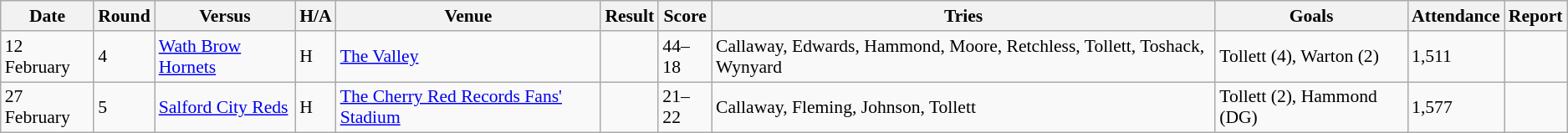<table class="wikitable" style="font-size:90%;">
<tr>
<th>Date</th>
<th>Round</th>
<th>Versus</th>
<th>H/A</th>
<th>Venue</th>
<th>Result</th>
<th>Score</th>
<th>Tries</th>
<th>Goals</th>
<th>Attendance</th>
<th>Report</th>
</tr>
<tr>
<td>12 February</td>
<td>4</td>
<td><a href='#'>Wath Brow Hornets</a></td>
<td>H</td>
<td><a href='#'>The Valley</a></td>
<td></td>
<td>44–18</td>
<td>Callaway, Edwards, Hammond, Moore, Retchless, Tollett, Toshack, Wynyard</td>
<td>Tollett (4), Warton (2)</td>
<td>1,511</td>
<td></td>
</tr>
<tr>
<td>27 February</td>
<td>5</td>
<td><a href='#'>Salford City Reds</a></td>
<td>H</td>
<td><a href='#'>The Cherry Red Records Fans' Stadium</a></td>
<td></td>
<td>21–22</td>
<td>Callaway, Fleming, Johnson, Tollett</td>
<td>Tollett (2), Hammond (DG)</td>
<td>1,577</td>
<td></td>
</tr>
</table>
